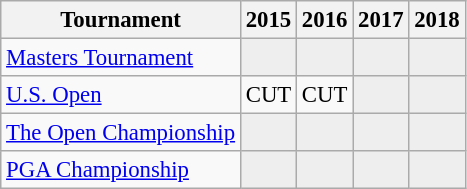<table class="wikitable" style="font-size:95%;text-align:center;">
<tr>
<th>Tournament</th>
<th>2015</th>
<th>2016</th>
<th>2017</th>
<th>2018</th>
</tr>
<tr>
<td align=left><a href='#'>Masters Tournament</a></td>
<td style="background:#eeeeee;"></td>
<td style="background:#eeeeee;"></td>
<td style="background:#eeeeee;"></td>
<td style="background:#eeeeee;"></td>
</tr>
<tr>
<td align=left><a href='#'>U.S. Open</a></td>
<td>CUT</td>
<td>CUT</td>
<td style="background:#eeeeee;"></td>
<td style="background:#eeeeee;"></td>
</tr>
<tr>
<td align=left><a href='#'>The Open Championship</a></td>
<td style="background:#eeeeee;"></td>
<td style="background:#eeeeee;"></td>
<td style="background:#eeeeee;"></td>
<td style="background:#eeeeee;"></td>
</tr>
<tr>
<td align=left><a href='#'>PGA Championship</a></td>
<td style="background:#eeeeee;"></td>
<td style="background:#eeeeee;"></td>
<td style="background:#eeeeee;"></td>
<td style="background:#eeeeee;"></td>
</tr>
</table>
